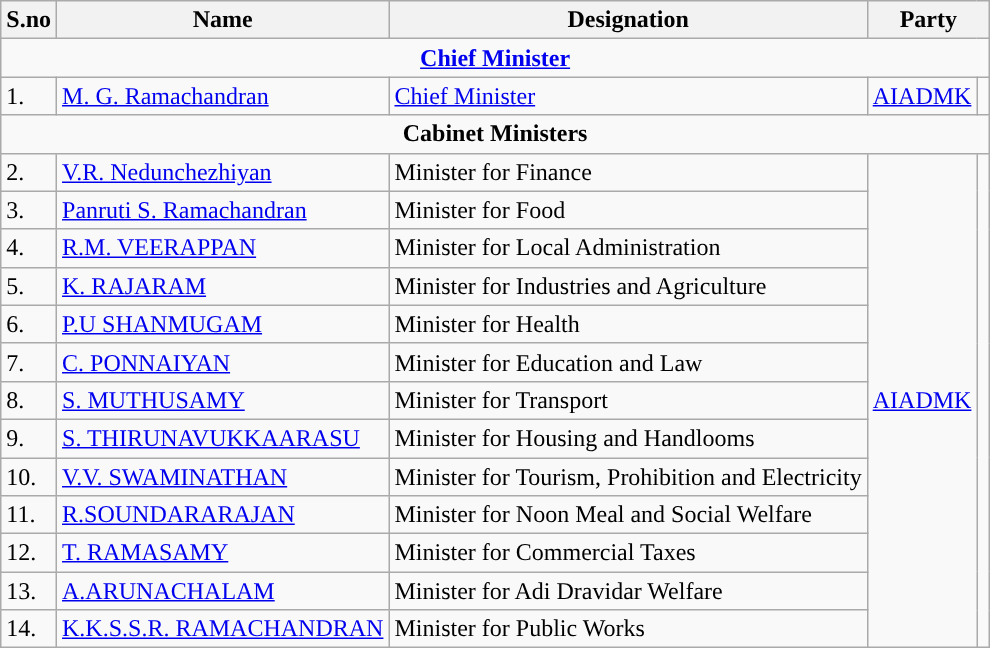<table class="wikitable">
<tr>
<th>S.no</th>
<th>Name</th>
<th>Designation</th>
<th colspan="2" scope="col">Party</th>
</tr>
<tr>
<td colspan="5" style="text-align: center;"><strong><a href='#'>Chief Minister</a></strong></td>
</tr>
<tr>
<td>1.</td>
<td><a href='#'>M. G. Ramachandran</a></td>
<td><a href='#'>Chief Minister</a></td>
<td><a href='#'>AIADMK</a></td>
<td width="1px" style="background-color: "></td>
</tr>
<tr>
<td colspan="5" style="text-align: center;"><strong>Cabinet Ministers</strong></td>
</tr>
<tr>
<td>2.</td>
<td><a href='#'>V.R. Nedunchezhiyan</a></td>
<td>Minister for Finance</td>
<td rowspan="32"><a href='#'>AIADMK</a></td>
<td rowspan="32" width="1px" style="background-color: "></td>
</tr>
<tr>
<td>3.</td>
<td><a href='#'>Panruti S. Ramachandran</a></td>
<td>Minister for Food</td>
</tr>
<tr>
<td>4.</td>
<td><a href='#'>R.M. VEERAPPAN</a></td>
<td>Minister for Local Administration</td>
</tr>
<tr>
<td>5.</td>
<td><a href='#'>K. RAJARAM</a></td>
<td>Minister for Industries and Agriculture</td>
</tr>
<tr>
<td>6.</td>
<td><a href='#'>P.U SHANMUGAM</a></td>
<td>Minister for Health</td>
</tr>
<tr>
<td>7.</td>
<td><a href='#'>C. PONNAIYAN</a></td>
<td>Minister for Education and Law</td>
</tr>
<tr>
<td>8.</td>
<td><a href='#'>S. MUTHUSAMY</a></td>
<td>Minister for Transport</td>
</tr>
<tr>
<td>9.</td>
<td><a href='#'>S. THIRUNAVUKKAARASU</a></td>
<td>Minister for Housing and Handlooms</td>
</tr>
<tr>
<td>10.</td>
<td><a href='#'>V.V. SWAMINATHAN</a></td>
<td>Minister for Tourism, Prohibition and Electricity</td>
</tr>
<tr>
<td>11.</td>
<td><a href='#'>R.SOUNDARARAJAN</a></td>
<td>Minister for Noon Meal and Social Welfare</td>
</tr>
<tr>
<td>12.</td>
<td><a href='#'>T. RAMASAMY</a></td>
<td>Minister for Commercial Taxes</td>
</tr>
<tr>
<td>13.</td>
<td><a href='#'>A.ARUNACHALAM</a></td>
<td>Minister for Adi Dravidar Welfare</td>
</tr>
<tr>
<td>14.</td>
<td><a href='#'>K.K.S.S.R. RAMACHANDRAN</a></td>
<td>Minister for Public Works</td>
</tr>
</table>
